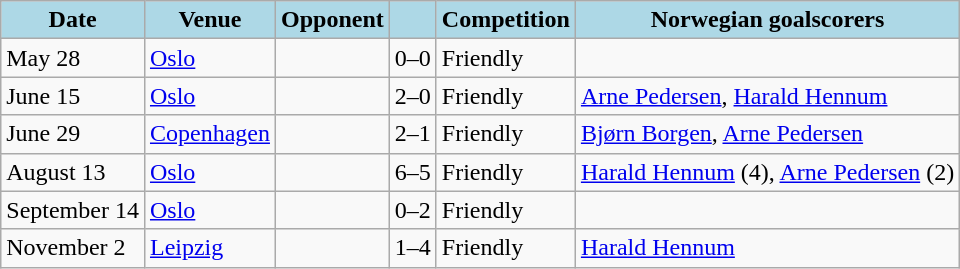<table class="wikitable">
<tr>
<th style="background: lightblue;">Date</th>
<th style="background: lightblue;">Venue</th>
<th style="background: lightblue;">Opponent</th>
<th style="background: lightblue;" align=center></th>
<th style="background: lightblue;" align=center>Competition</th>
<th style="background: lightblue;">Norwegian goalscorers</th>
</tr>
<tr>
<td>May 28</td>
<td><a href='#'>Oslo</a></td>
<td></td>
<td>0–0</td>
<td>Friendly</td>
<td></td>
</tr>
<tr>
<td>June 15</td>
<td><a href='#'>Oslo</a></td>
<td></td>
<td>2–0</td>
<td>Friendly</td>
<td><a href='#'>Arne Pedersen</a>, <a href='#'>Harald Hennum</a></td>
</tr>
<tr>
<td>June 29</td>
<td><a href='#'>Copenhagen</a></td>
<td></td>
<td>2–1</td>
<td>Friendly</td>
<td><a href='#'>Bjørn Borgen</a>, <a href='#'>Arne Pedersen</a></td>
</tr>
<tr>
<td>August 13</td>
<td><a href='#'>Oslo</a></td>
<td></td>
<td>6–5</td>
<td>Friendly</td>
<td><a href='#'>Harald Hennum</a> (4), <a href='#'>Arne Pedersen</a> (2)</td>
</tr>
<tr>
<td>September 14</td>
<td><a href='#'>Oslo</a></td>
<td></td>
<td>0–2</td>
<td>Friendly</td>
<td></td>
</tr>
<tr>
<td>November 2</td>
<td><a href='#'>Leipzig</a></td>
<td></td>
<td>1–4</td>
<td>Friendly</td>
<td><a href='#'>Harald Hennum</a></td>
</tr>
</table>
